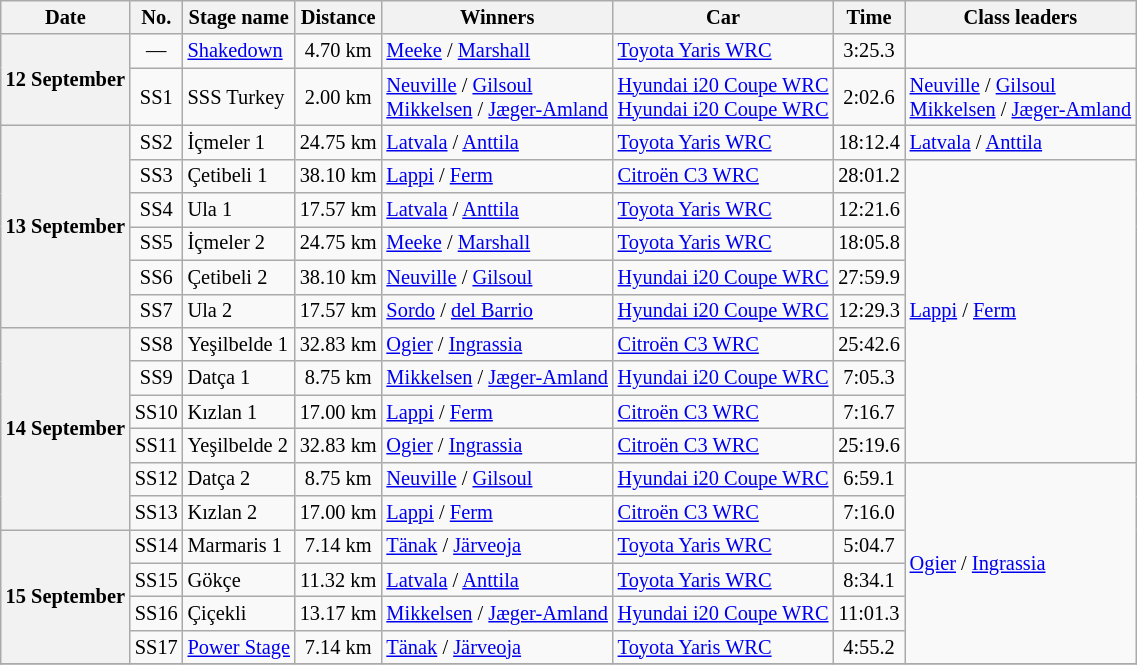<table class="wikitable" style="font-size: 85%;">
<tr>
<th>Date</th>
<th>No.</th>
<th>Stage name</th>
<th>Distance</th>
<th>Winners</th>
<th>Car</th>
<th>Time</th>
<th>Class leaders</th>
</tr>
<tr>
<th nowrap rowspan="2">12 September</th>
<td align="center">—</td>
<td nowrap><a href='#'>Shakedown</a></td>
<td align="center">4.70 km</td>
<td><a href='#'>Meeke</a> / <a href='#'>Marshall</a></td>
<td><a href='#'>Toyota Yaris WRC</a></td>
<td align="center">3:25.3</td>
<td></td>
</tr>
<tr>
<td align="center">SS1</td>
<td>SSS Turkey</td>
<td align="center">2.00 km</td>
<td nowrap><a href='#'>Neuville</a> / <a href='#'>Gilsoul</a><br><a href='#'>Mikkelsen</a> / <a href='#'>Jæger-Amland</a></td>
<td nowrap><a href='#'>Hyundai i20 Coupe WRC</a><br><a href='#'>Hyundai i20 Coupe WRC</a></td>
<td align="center">2:02.6</td>
<td nowrap><a href='#'>Neuville</a> / <a href='#'>Gilsoul</a><br><a href='#'>Mikkelsen</a> / <a href='#'>Jæger-Amland</a></td>
</tr>
<tr>
<th rowspan="6">13 September</th>
<td align="center">SS2</td>
<td>İçmeler 1</td>
<td align="center">24.75 km</td>
<td><a href='#'>Latvala</a> / <a href='#'>Anttila</a></td>
<td><a href='#'>Toyota Yaris WRC</a></td>
<td align="center">18:12.4</td>
<td><a href='#'>Latvala</a> / <a href='#'>Anttila</a></td>
</tr>
<tr>
<td align="center">SS3</td>
<td>Çetibeli 1</td>
<td align="center">38.10 km</td>
<td><a href='#'>Lappi</a> / <a href='#'>Ferm</a></td>
<td><a href='#'>Citroën C3 WRC</a></td>
<td align="center">28:01.2</td>
<td rowspan="9"><a href='#'>Lappi</a> / <a href='#'>Ferm</a></td>
</tr>
<tr>
<td align="center">SS4</td>
<td>Ula 1</td>
<td align="center">17.57 km</td>
<td><a href='#'>Latvala</a> / <a href='#'>Anttila</a></td>
<td><a href='#'>Toyota Yaris WRC</a></td>
<td align="center">12:21.6</td>
</tr>
<tr>
<td align="center">SS5</td>
<td>İçmeler 2</td>
<td align="center">24.75 km</td>
<td><a href='#'>Meeke</a> / <a href='#'>Marshall</a></td>
<td><a href='#'>Toyota Yaris WRC</a></td>
<td align="center">18:05.8</td>
</tr>
<tr>
<td align="center">SS6</td>
<td>Çetibeli 2</td>
<td align="center">38.10 km</td>
<td><a href='#'>Neuville</a> / <a href='#'>Gilsoul</a></td>
<td><a href='#'>Hyundai i20 Coupe WRC</a></td>
<td align="center">27:59.9</td>
</tr>
<tr>
<td align="center">SS7</td>
<td>Ula 2</td>
<td align="center">17.57 km</td>
<td><a href='#'>Sordo</a> / <a href='#'>del Barrio</a></td>
<td><a href='#'>Hyundai i20 Coupe WRC</a></td>
<td align="center">12:29.3</td>
</tr>
<tr>
<th rowspan="6">14 September</th>
<td align="center">SS8</td>
<td>Yeşilbelde 1</td>
<td align="center">32.83 km</td>
<td><a href='#'>Ogier</a> / <a href='#'>Ingrassia</a></td>
<td><a href='#'>Citroën C3 WRC</a></td>
<td align="center">25:42.6</td>
</tr>
<tr>
<td align="center">SS9</td>
<td>Datça 1</td>
<td align="center">8.75 km</td>
<td><a href='#'>Mikkelsen</a> / <a href='#'>Jæger-Amland</a></td>
<td><a href='#'>Hyundai i20 Coupe WRC</a></td>
<td align="center">7:05.3</td>
</tr>
<tr>
<td align="center">SS10</td>
<td>Kızlan 1</td>
<td align="center">17.00 km</td>
<td><a href='#'>Lappi</a> / <a href='#'>Ferm</a></td>
<td><a href='#'>Citroën C3 WRC</a></td>
<td align="center">7:16.7</td>
</tr>
<tr>
<td align="center">SS11</td>
<td>Yeşilbelde 2</td>
<td align="center">32.83 km</td>
<td><a href='#'>Ogier</a> / <a href='#'>Ingrassia</a></td>
<td><a href='#'>Citroën C3 WRC</a></td>
<td align="center">25:19.6</td>
</tr>
<tr>
<td align="center">SS12</td>
<td>Datça 2</td>
<td align="center">8.75 km</td>
<td><a href='#'>Neuville</a> / <a href='#'>Gilsoul</a></td>
<td><a href='#'>Hyundai i20 Coupe WRC</a></td>
<td align="center">6:59.1</td>
<td rowspan="6"><a href='#'>Ogier</a> / <a href='#'>Ingrassia</a></td>
</tr>
<tr>
<td align="center">SS13</td>
<td>Kızlan 2</td>
<td align="center">17.00 km</td>
<td><a href='#'>Lappi</a> / <a href='#'>Ferm</a></td>
<td><a href='#'>Citroën C3 WRC</a></td>
<td align="center">7:16.0</td>
</tr>
<tr>
<th rowspan="4">15 September</th>
<td align="center">SS14</td>
<td>Marmaris 1</td>
<td align="center">7.14 km</td>
<td><a href='#'>Tänak</a> / <a href='#'>Järveoja</a></td>
<td><a href='#'>Toyota Yaris WRC</a></td>
<td align="center">5:04.7</td>
</tr>
<tr>
<td align="center">SS15</td>
<td>Gökçe</td>
<td align="center">11.32 km</td>
<td><a href='#'>Latvala</a> / <a href='#'>Anttila</a></td>
<td><a href='#'>Toyota Yaris WRC</a></td>
<td align="center">8:34.1</td>
</tr>
<tr>
<td align="center">SS16</td>
<td>Çiçekli</td>
<td align="center">13.17 km</td>
<td><a href='#'>Mikkelsen</a> / <a href='#'>Jæger-Amland</a></td>
<td><a href='#'>Hyundai i20 Coupe WRC</a></td>
<td align="center">11:01.3</td>
</tr>
<tr>
<td align="center">SS17</td>
<td nowrap><a href='#'>Power Stage</a></td>
<td align="center">7.14 km</td>
<td><a href='#'>Tänak</a> / <a href='#'>Järveoja</a></td>
<td><a href='#'>Toyota Yaris WRC</a></td>
<td align="center">4:55.2</td>
</tr>
<tr>
</tr>
</table>
